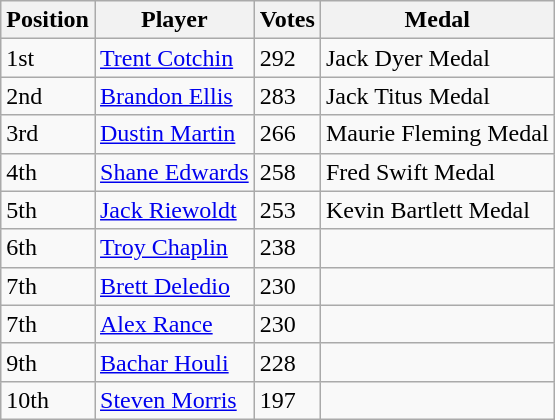<table class="wikitable">
<tr>
<th>Position</th>
<th>Player</th>
<th>Votes</th>
<th>Medal</th>
</tr>
<tr>
<td>1st</td>
<td><a href='#'>Trent Cotchin</a></td>
<td>292</td>
<td>Jack Dyer Medal</td>
</tr>
<tr>
<td>2nd</td>
<td><a href='#'>Brandon Ellis</a></td>
<td>283</td>
<td>Jack Titus Medal</td>
</tr>
<tr>
<td>3rd</td>
<td><a href='#'>Dustin Martin</a></td>
<td>266</td>
<td>Maurie Fleming Medal</td>
</tr>
<tr>
<td>4th</td>
<td><a href='#'>Shane Edwards</a></td>
<td>258</td>
<td>Fred Swift Medal</td>
</tr>
<tr>
<td>5th</td>
<td><a href='#'>Jack Riewoldt</a></td>
<td>253</td>
<td>Kevin Bartlett Medal</td>
</tr>
<tr>
<td>6th</td>
<td><a href='#'>Troy Chaplin</a></td>
<td>238</td>
<td></td>
</tr>
<tr>
<td>7th</td>
<td><a href='#'>Brett Deledio</a></td>
<td>230</td>
<td></td>
</tr>
<tr>
<td>7th</td>
<td><a href='#'>Alex Rance</a></td>
<td>230</td>
<td></td>
</tr>
<tr>
<td>9th</td>
<td><a href='#'>Bachar Houli</a></td>
<td>228</td>
<td></td>
</tr>
<tr>
<td>10th</td>
<td><a href='#'>Steven Morris</a></td>
<td>197</td>
<td></td>
</tr>
</table>
